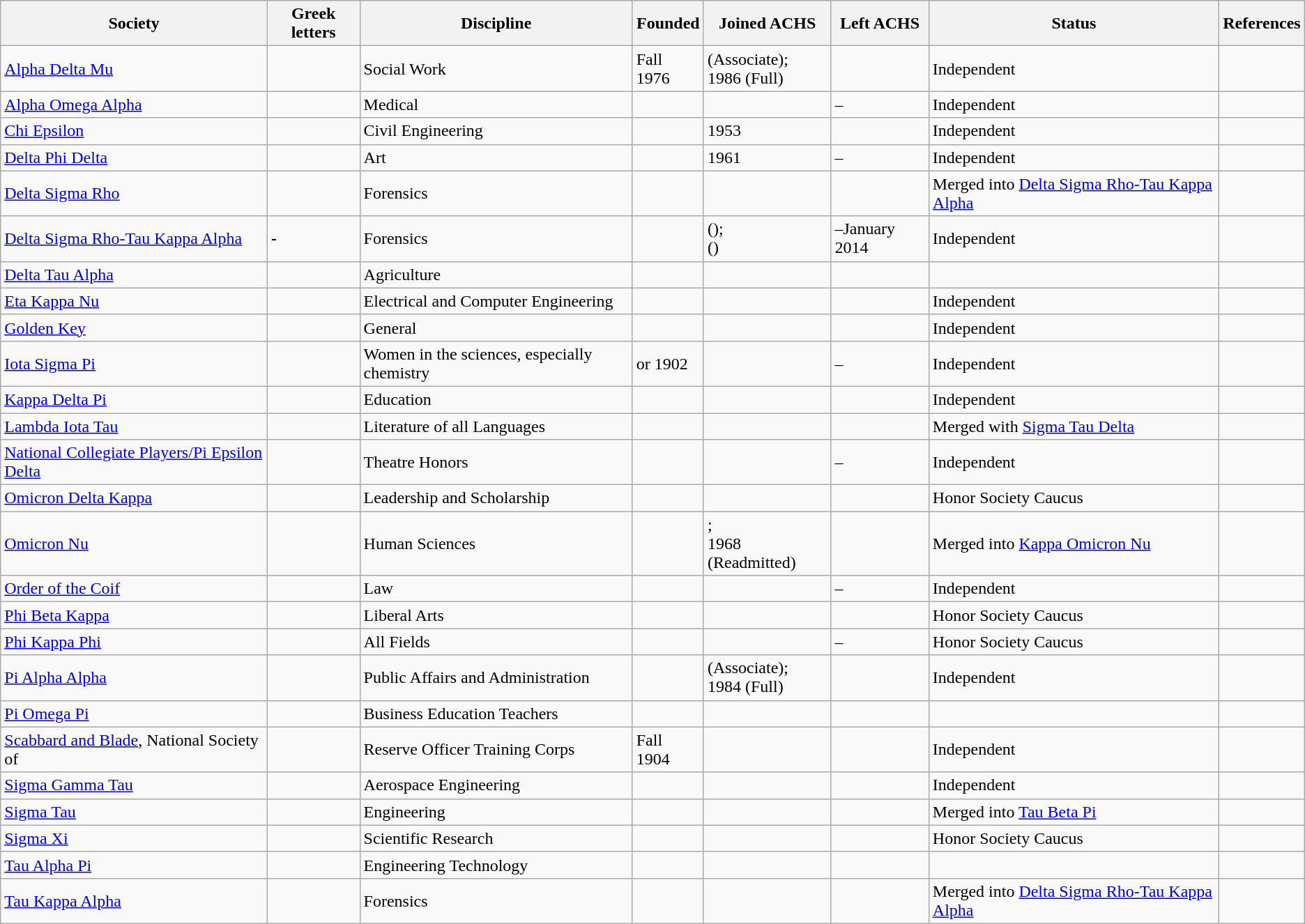<table class="wikitable sortable">
<tr>
<th>Society</th>
<th>Greek letters</th>
<th>Discipline</th>
<th>Founded</th>
<th>Joined ACHS</th>
<th>Left ACHS</th>
<th>Status</th>
<th>References</th>
</tr>
<tr>
<td><a href='#'>Alpha Delta Mu</a></td>
<td><strong></strong></td>
<td>Social Work</td>
<td>Fall 1976</td>
<td> (Associate);<br>1986 (Full)</td>
<td></td>
<td>Independent</td>
<td></td>
</tr>
<tr>
<td><a href='#'>Alpha Omega Alpha</a></td>
<td><strong></strong></td>
<td>Medical</td>
<td></td>
<td></td>
<td>–</td>
<td>Independent</td>
<td></td>
</tr>
<tr>
<td><a href='#'>Chi Epsilon</a></td>
<td><strong></strong></td>
<td>Civil Engineering</td>
<td></td>
<td>1953</td>
<td></td>
<td>Independent</td>
<td></td>
</tr>
<tr>
<td><a href='#'>Delta Phi Delta</a></td>
<td><strong></strong></td>
<td>Art</td>
<td></td>
<td>1961</td>
<td>–</td>
<td>Independent</td>
<td></td>
</tr>
<tr>
<td><a href='#'>Delta Sigma Rho</a></td>
<td><strong></strong></td>
<td>Forensics</td>
<td></td>
<td></td>
<td></td>
<td>Merged into <a href='#'>Delta Sigma Rho-Tau Kappa Alpha</a></td>
<td></td>
</tr>
<tr>
<td><a href='#'>Delta Sigma Rho-Tau Kappa Alpha</a></td>
<td><strong>-</strong></td>
<td>Forensics</td>
<td></td>
<td> ();<br> ()</td>
<td>–January 2014</td>
<td>Independent</td>
<td></td>
</tr>
<tr>
<td><a href='#'>Delta Tau Alpha</a></td>
<td><strong></strong></td>
<td>Agriculture</td>
<td></td>
<td></td>
<td></td>
<td></td>
<td></td>
</tr>
<tr>
<td><a href='#'>Eta Kappa Nu</a></td>
<td><strong></strong></td>
<td>Electrical and Computer Engineering</td>
<td></td>
<td></td>
<td></td>
<td>Independent</td>
<td></td>
</tr>
<tr>
<td><a href='#'>Golden Key</a></td>
<td></td>
<td>General</td>
<td></td>
<td></td>
<td></td>
<td>Independent</td>
<td></td>
</tr>
<tr>
<td><a href='#'>Iota Sigma Pi</a></td>
<td><strong></strong></td>
<td>Women in the sciences, especially chemistry</td>
<td> or 1902</td>
<td></td>
<td>–</td>
<td>Independent</td>
<td></td>
</tr>
<tr>
<td><a href='#'>Kappa Delta Pi</a></td>
<td><strong></strong></td>
<td>Education</td>
<td></td>
<td></td>
<td></td>
<td>Independent</td>
<td></td>
</tr>
<tr>
<td><a href='#'>Lambda Iota Tau</a></td>
<td><strong></strong></td>
<td>Literature of all Languages</td>
<td></td>
<td></td>
<td></td>
<td>Merged with <a href='#'>Sigma Tau Delta</a></td>
<td></td>
</tr>
<tr>
<td><a href='#'>National Collegiate Players/Pi Epsilon Delta</a></td>
<td><strong></strong></td>
<td>Theatre Honors</td>
<td></td>
<td></td>
<td>–</td>
<td>Independent</td>
<td></td>
</tr>
<tr>
<td><a href='#'>Omicron Delta Kappa</a></td>
<td><strong></strong></td>
<td>Leadership and Scholarship</td>
<td></td>
<td></td>
<td></td>
<td>Honor Society Caucus</td>
<td></td>
</tr>
<tr>
<td><a href='#'>Omicron Nu</a></td>
<td><strong></strong></td>
<td>Human Sciences</td>
<td></td>
<td>;<br>1968 (Readmitted)</td>
<td></td>
<td>Merged into <a href='#'>Kappa Omicron Nu</a></td>
<td></td>
</tr>
<tr>
<td><a href='#'>Order of the Coif</a></td>
<td></td>
<td>Law</td>
<td></td>
<td></td>
<td>–</td>
<td>Independent</td>
<td></td>
</tr>
<tr>
<td><a href='#'>Phi Beta Kappa</a></td>
<td><strong></strong></td>
<td>Liberal Arts</td>
<td></td>
<td></td>
<td></td>
<td>Honor Society Caucus</td>
<td></td>
</tr>
<tr>
<td><a href='#'>Phi Kappa Phi</a></td>
<td><strong></strong></td>
<td>All Fields</td>
<td></td>
<td></td>
<td>–</td>
<td>Honor Society Caucus</td>
<td></td>
</tr>
<tr>
<td><a href='#'>Pi Alpha Alpha</a></td>
<td><strong></strong></td>
<td>Public Affairs and Administration</td>
<td></td>
<td> (Associate);<br>1984 (Full)</td>
<td></td>
<td>Independent</td>
<td></td>
</tr>
<tr>
<td><a href='#'>Pi Omega Pi</a></td>
<td><strong></strong></td>
<td>Business Education Teachers</td>
<td></td>
<td></td>
<td></td>
<td></td>
<td></td>
</tr>
<tr>
<td><a href='#'>Scabbard and Blade</a>, National Society of</td>
<td></td>
<td>Reserve Officer Training Corps</td>
<td>Fall 1904</td>
<td></td>
<td></td>
<td>Independent</td>
<td></td>
</tr>
<tr>
<td><a href='#'>Sigma Gamma Tau</a></td>
<td><strong></strong></td>
<td>Aerospace Engineering</td>
<td></td>
<td></td>
<td></td>
<td>Independent</td>
<td></td>
</tr>
<tr>
<td><a href='#'>Sigma Tau</a></td>
<td><strong></strong></td>
<td>Engineering</td>
<td></td>
<td></td>
<td></td>
<td>Merged into <a href='#'>Tau Beta Pi</a></td>
<td></td>
</tr>
<tr>
<td><a href='#'>Sigma Xi</a></td>
<td><strong></strong></td>
<td>Scientific Research</td>
<td></td>
<td></td>
<td></td>
<td>Honor Society Caucus</td>
<td></td>
</tr>
<tr>
<td><a href='#'>Tau Alpha Pi</a></td>
<td><strong></strong></td>
<td>Engineering Technology</td>
<td></td>
<td></td>
<td></td>
<td></td>
<td></td>
</tr>
<tr>
<td><a href='#'>Tau Kappa Alpha</a></td>
<td><strong></strong></td>
<td>Forensics</td>
<td></td>
<td></td>
<td></td>
<td>Merged into <a href='#'>Delta Sigma Rho-Tau Kappa Alpha</a></td>
<td></td>
</tr>
</table>
